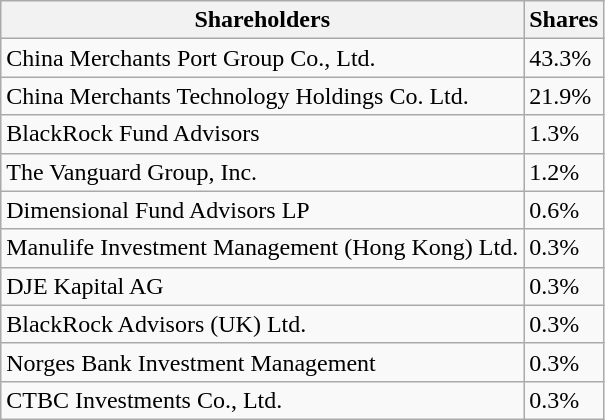<table class="wikitable">
<tr>
<th>Shareholders</th>
<th>Shares</th>
</tr>
<tr>
<td>China Merchants Port Group Co., Ltd.</td>
<td>43.3%</td>
</tr>
<tr>
<td>China Merchants Technology Holdings Co. Ltd.</td>
<td>21.9%</td>
</tr>
<tr>
<td>BlackRock Fund Advisors</td>
<td>1.3%</td>
</tr>
<tr>
<td>The Vanguard Group, Inc.</td>
<td>1.2%</td>
</tr>
<tr>
<td>Dimensional Fund Advisors LP</td>
<td>0.6%</td>
</tr>
<tr>
<td>Manulife Investment Management (Hong Kong) Ltd.</td>
<td>0.3%</td>
</tr>
<tr>
<td>DJE Kapital AG</td>
<td>0.3%</td>
</tr>
<tr>
<td>BlackRock Advisors (UK) Ltd.</td>
<td>0.3%</td>
</tr>
<tr>
<td>Norges Bank Investment Management</td>
<td>0.3%</td>
</tr>
<tr>
<td>CTBC Investments Co., Ltd.</td>
<td>0.3%</td>
</tr>
</table>
